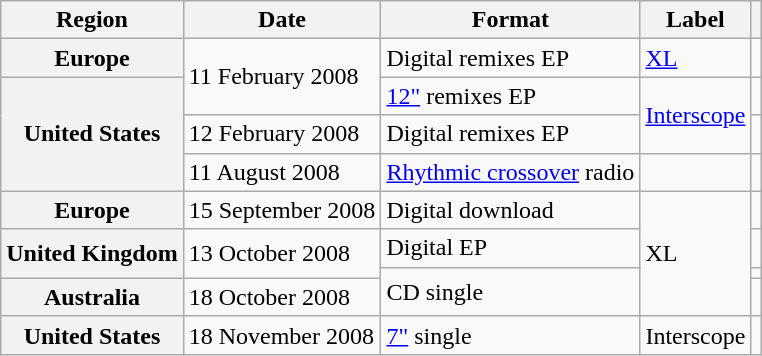<table class="wikitable plainrowheaders">
<tr>
<th scope="col">Region</th>
<th scope="col">Date</th>
<th scope="col">Format</th>
<th scope="col">Label</th>
<th scope="col"></th>
</tr>
<tr>
<th scope="row">Europe</th>
<td rowspan="2">11 February 2008</td>
<td>Digital remixes EP</td>
<td><a href='#'>XL</a></td>
<td align="center"></td>
</tr>
<tr>
<th scope="row" rowspan="3">United States</th>
<td><a href='#'>12"</a> remixes EP</td>
<td rowspan="2"><a href='#'>Interscope</a></td>
<td align="center"></td>
</tr>
<tr>
<td>12 February 2008</td>
<td>Digital remixes EP</td>
<td align="center"></td>
</tr>
<tr>
<td>11 August 2008</td>
<td><a href='#'>Rhythmic crossover</a> radio</td>
<td></td>
<td align="center"></td>
</tr>
<tr>
<th scope="row">Europe</th>
<td>15 September 2008</td>
<td>Digital download</td>
<td rowspan="4">XL</td>
<td align="center"></td>
</tr>
<tr>
<th scope="row" rowspan="2">United Kingdom</th>
<td rowspan="2">13 October 2008</td>
<td>Digital EP</td>
<td align="center"></td>
</tr>
<tr>
<td rowspan="2">CD single</td>
<td align="center"></td>
</tr>
<tr>
<th scope="row">Australia</th>
<td>18 October 2008</td>
<td align="center"></td>
</tr>
<tr>
<th scope="row">United States</th>
<td>18 November 2008</td>
<td><a href='#'>7"</a> single</td>
<td>Interscope</td>
<td align="center"></td>
</tr>
</table>
